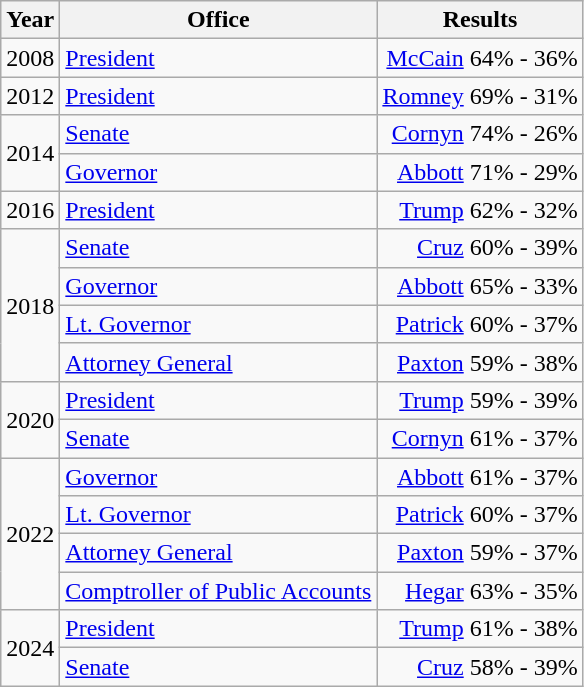<table class=wikitable>
<tr>
<th>Year</th>
<th>Office</th>
<th>Results</th>
</tr>
<tr>
<td>2008</td>
<td><a href='#'>President</a></td>
<td align="right" ><a href='#'>McCain</a> 64% - 36%</td>
</tr>
<tr>
<td>2012</td>
<td><a href='#'>President</a></td>
<td align="right" ><a href='#'>Romney</a> 69% - 31%</td>
</tr>
<tr>
<td rowspan=2>2014</td>
<td><a href='#'>Senate</a></td>
<td align="right" ><a href='#'>Cornyn</a> 74% - 26%</td>
</tr>
<tr>
<td><a href='#'>Governor</a></td>
<td align="right" ><a href='#'>Abbott</a> 71% - 29%</td>
</tr>
<tr>
<td>2016</td>
<td><a href='#'>President</a></td>
<td align="right" ><a href='#'>Trump</a> 62% - 32%</td>
</tr>
<tr>
<td rowspan=4>2018</td>
<td><a href='#'>Senate</a></td>
<td align="right" ><a href='#'>Cruz</a> 60% - 39%</td>
</tr>
<tr>
<td><a href='#'>Governor</a></td>
<td align="right" ><a href='#'>Abbott</a> 65% - 33%</td>
</tr>
<tr>
<td><a href='#'>Lt. Governor</a></td>
<td align="right" ><a href='#'>Patrick</a> 60% - 37%</td>
</tr>
<tr>
<td><a href='#'>Attorney General</a></td>
<td align="right" ><a href='#'>Paxton</a> 59% - 38%</td>
</tr>
<tr>
<td rowspan=2>2020</td>
<td><a href='#'>President</a></td>
<td align="right" ><a href='#'>Trump</a> 59% - 39%</td>
</tr>
<tr>
<td><a href='#'>Senate</a></td>
<td align="right" ><a href='#'>Cornyn</a> 61% - 37%</td>
</tr>
<tr>
<td rowspan=4>2022</td>
<td><a href='#'>Governor</a></td>
<td align="right" ><a href='#'>Abbott</a> 61% - 37%</td>
</tr>
<tr>
<td><a href='#'>Lt. Governor</a></td>
<td align="right" ><a href='#'>Patrick</a> 60% - 37%</td>
</tr>
<tr>
<td><a href='#'>Attorney General</a></td>
<td align="right" ><a href='#'>Paxton</a> 59% - 37%</td>
</tr>
<tr>
<td><a href='#'>Comptroller of Public Accounts</a></td>
<td align="right" ><a href='#'>Hegar</a> 63% - 35%</td>
</tr>
<tr>
<td rowspan=2>2024</td>
<td><a href='#'>President</a></td>
<td align="right" ><a href='#'>Trump</a> 61% - 38%</td>
</tr>
<tr>
<td><a href='#'>Senate</a></td>
<td align="right" ><a href='#'>Cruz</a> 58% - 39%</td>
</tr>
</table>
